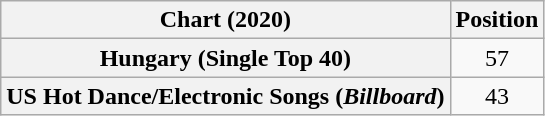<table class="wikitable sortable plainrowheaders" style="text-align:center">
<tr>
<th scope="col">Chart (2020)</th>
<th scope="col">Position</th>
</tr>
<tr>
<th scope="row">Hungary (Single Top 40)</th>
<td>57</td>
</tr>
<tr>
<th scope="row">US Hot Dance/Electronic Songs (<em>Billboard</em>)</th>
<td>43</td>
</tr>
</table>
